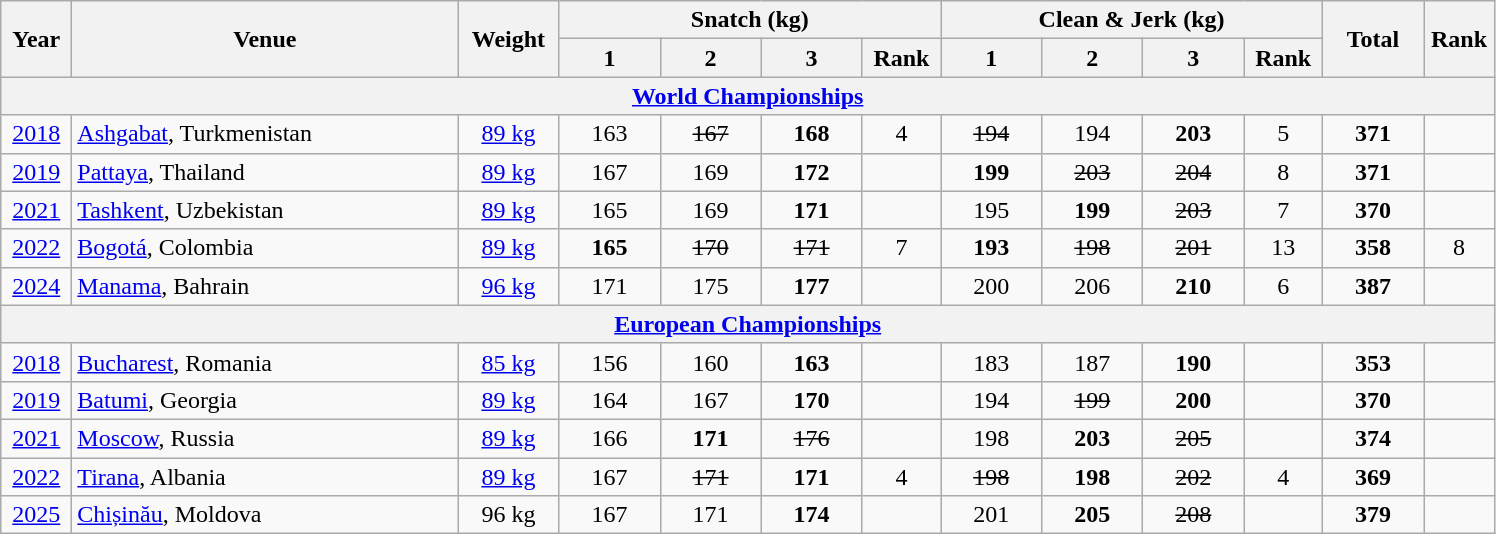<table class="wikitable" style="text-align:center;">
<tr>
<th rowspan=2 width=40>Year</th>
<th rowspan=2 width=250>Venue</th>
<th rowspan=2 width=60>Weight</th>
<th colspan=4>Snatch (kg)</th>
<th colspan=4>Clean & Jerk (kg)</th>
<th rowspan=2 width=60>Total</th>
<th rowspan=2 width=40>Rank</th>
</tr>
<tr>
<th width=60>1</th>
<th width=60>2</th>
<th width=60>3</th>
<th width=45>Rank</th>
<th width=60>1</th>
<th width=60>2</th>
<th width=60>3</th>
<th width=45>Rank</th>
</tr>
<tr>
<th colspan=13><a href='#'>World Championships</a></th>
</tr>
<tr>
<td><a href='#'>2018</a></td>
<td align=left><a href='#'>Ashgabat</a>, Turkmenistan</td>
<td><a href='#'>89 kg</a></td>
<td>163</td>
<td><s>167</s></td>
<td><strong>168</strong></td>
<td>4</td>
<td><s>194</s></td>
<td>194</td>
<td><strong>203</strong></td>
<td>5</td>
<td><strong>371</strong></td>
<td></td>
</tr>
<tr>
<td><a href='#'>2019</a></td>
<td align=left><a href='#'>Pattaya</a>, Thailand</td>
<td><a href='#'>89 kg</a></td>
<td>167</td>
<td>169</td>
<td><strong>172</strong></td>
<td></td>
<td><strong>199</strong></td>
<td><s>203</s></td>
<td><s>204</s></td>
<td>8</td>
<td><strong>371</strong></td>
<td></td>
</tr>
<tr>
<td><a href='#'>2021</a></td>
<td align=left><a href='#'>Tashkent</a>, Uzbekistan</td>
<td><a href='#'>89 kg</a></td>
<td>165</td>
<td>169</td>
<td><strong>171</strong></td>
<td></td>
<td>195</td>
<td><strong>199</strong></td>
<td><s>203</s></td>
<td>7</td>
<td><strong>370</strong></td>
<td></td>
</tr>
<tr>
<td><a href='#'>2022</a></td>
<td align=left><a href='#'>Bogotá</a>, Colombia</td>
<td><a href='#'>89 kg</a></td>
<td><strong>165</strong></td>
<td><s>170</s></td>
<td><s>171</s></td>
<td>7</td>
<td><strong>193</strong></td>
<td><s>198</s></td>
<td><s>201</s></td>
<td>13</td>
<td><strong>358</strong></td>
<td>8</td>
</tr>
<tr>
<td><a href='#'>2024</a></td>
<td align=left><a href='#'>Manama</a>, Bahrain</td>
<td><a href='#'>96 kg</a></td>
<td>171</td>
<td>175</td>
<td><strong>177</strong></td>
<td></td>
<td>200</td>
<td>206</td>
<td><strong>210</strong></td>
<td>6</td>
<td><strong>387</strong></td>
<td></td>
</tr>
<tr>
<th colspan=13><a href='#'>European Championships</a></th>
</tr>
<tr>
<td><a href='#'>2018</a></td>
<td align=left><a href='#'>Bucharest</a>, Romania</td>
<td><a href='#'>85 kg</a></td>
<td>156</td>
<td>160</td>
<td><strong>163</strong></td>
<td></td>
<td>183</td>
<td>187</td>
<td><strong>190</strong></td>
<td></td>
<td><strong>353</strong></td>
<td></td>
</tr>
<tr>
<td><a href='#'>2019</a></td>
<td align=left><a href='#'>Batumi</a>, Georgia</td>
<td><a href='#'>89 kg</a></td>
<td>164</td>
<td>167</td>
<td><strong>170</strong></td>
<td></td>
<td>194</td>
<td><s>199</s></td>
<td><strong>200</strong></td>
<td></td>
<td><strong>370</strong></td>
<td></td>
</tr>
<tr>
<td><a href='#'>2021</a></td>
<td align=left><a href='#'>Moscow</a>, Russia</td>
<td><a href='#'>89 kg</a></td>
<td>166</td>
<td><strong>171</strong></td>
<td><s>176</s></td>
<td></td>
<td>198</td>
<td><strong>203</strong></td>
<td><s>205</s></td>
<td></td>
<td><strong>374</strong></td>
<td></td>
</tr>
<tr>
<td><a href='#'>2022</a></td>
<td align=left><a href='#'>Tirana</a>, Albania</td>
<td><a href='#'>89 kg</a></td>
<td>167</td>
<td><s>171</s></td>
<td><strong>171</strong></td>
<td>4</td>
<td><s>198</s></td>
<td><strong>198</strong></td>
<td><s>202</s></td>
<td>4</td>
<td><strong>369</strong></td>
<td></td>
</tr>
<tr>
<td><a href='#'>2025</a></td>
<td align="left"><a href='#'>Chișinău</a>, Moldova</td>
<td>96 kg</td>
<td>167</td>
<td>171</td>
<td><strong>174</strong></td>
<td></td>
<td>201</td>
<td><strong>205</strong></td>
<td><s>208</s></td>
<td></td>
<td><strong>379</strong></td>
<td></td>
</tr>
</table>
